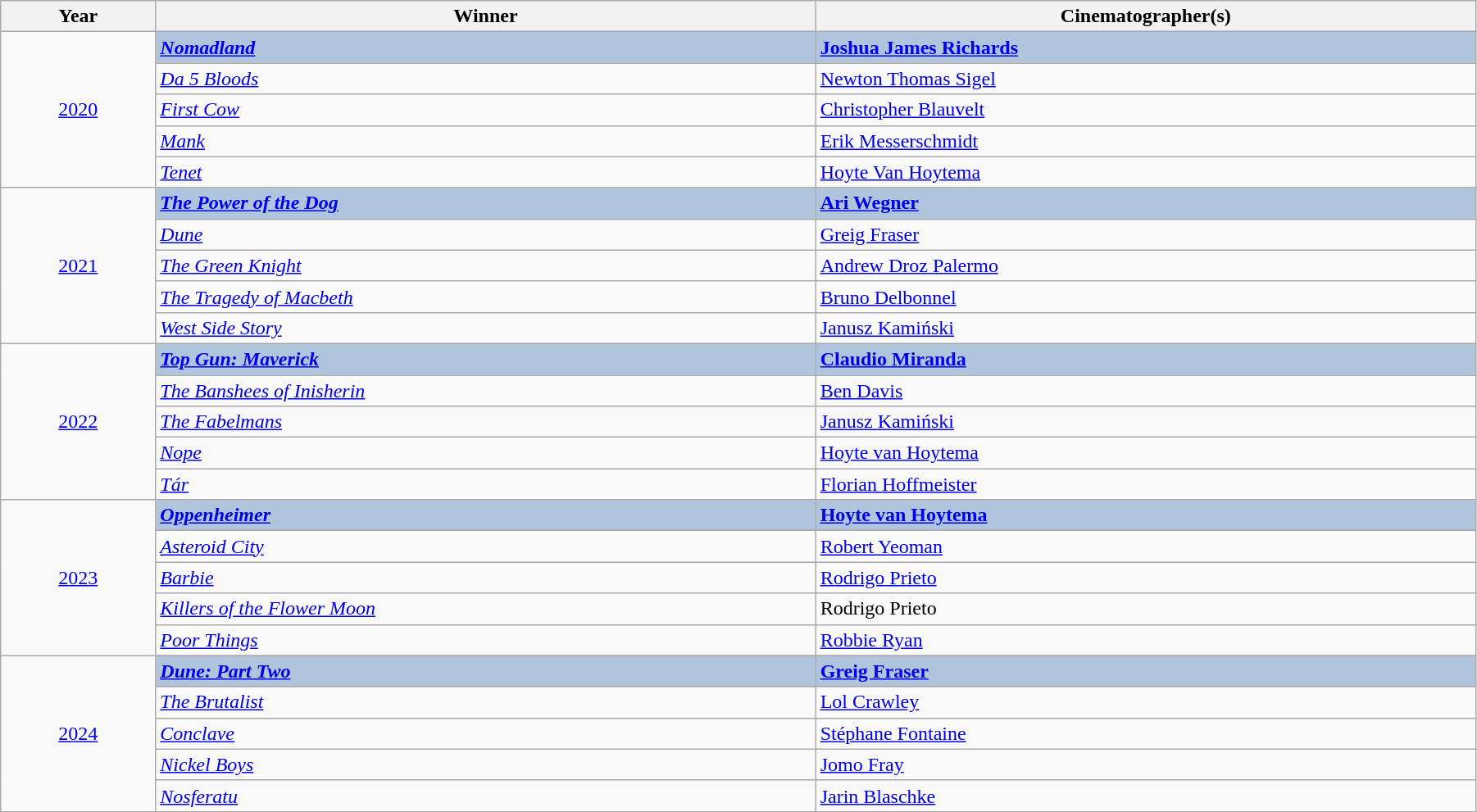<table class="wikitable" width="95%" cellpadding="5">
<tr>
<th width="100"><strong>Year</strong></th>
<th width="450"><strong>Winner</strong></th>
<th width="450"><strong>Cinematographer(s)</strong></th>
</tr>
<tr>
<td rowspan="5" style="text-align:center;"><a href='#'>2020</a></td>
<td style="background:#B0C4DE;"><strong><em><a href='#'>Nomadland</a></em></strong></td>
<td style="background:#B0C4DE;"><strong><a href='#'>Joshua James Richards</a></strong></td>
</tr>
<tr>
<td><em><a href='#'>Da 5 Bloods</a></em></td>
<td><a href='#'>Newton Thomas Sigel</a></td>
</tr>
<tr>
<td><em><a href='#'>First Cow</a></em></td>
<td><a href='#'>Christopher Blauvelt</a></td>
</tr>
<tr>
<td><em><a href='#'>Mank</a></em></td>
<td><a href='#'>Erik Messerschmidt</a></td>
</tr>
<tr>
<td><em><a href='#'>Tenet</a></em></td>
<td><a href='#'>Hoyte Van Hoytema</a></td>
</tr>
<tr>
<td rowspan="5" style="text-align:center;"><a href='#'>2021</a></td>
<td style="background:#B0C4DE;"><strong><em><a href='#'>The Power of the Dog</a></em></strong></td>
<td style="background:#B0C4DE;"><strong><a href='#'>Ari Wegner</a></strong></td>
</tr>
<tr>
<td><em><a href='#'>Dune</a></em></td>
<td><a href='#'>Greig Fraser</a></td>
</tr>
<tr>
<td><em><a href='#'>The Green Knight</a></em></td>
<td><a href='#'>Andrew Droz Palermo</a></td>
</tr>
<tr>
<td><em><a href='#'>The Tragedy of Macbeth</a></em></td>
<td><a href='#'>Bruno Delbonnel</a></td>
</tr>
<tr>
<td><em><a href='#'>West Side Story</a></em></td>
<td><a href='#'>Janusz Kamiński</a></td>
</tr>
<tr>
<td rowspan="5" style="text-align:center;"><a href='#'>2022</a></td>
<td style="background:#B0C4DE;"><strong><em><a href='#'>Top Gun: Maverick</a></em></strong></td>
<td style="background:#B0C4DE;"><strong><a href='#'>Claudio Miranda</a></strong></td>
</tr>
<tr>
<td><em><a href='#'>The Banshees of Inisherin</a></em></td>
<td><a href='#'>Ben Davis</a></td>
</tr>
<tr>
<td><em><a href='#'>The Fabelmans</a></em></td>
<td><a href='#'>Janusz Kamiński</a></td>
</tr>
<tr>
<td><em><a href='#'>Nope</a></em></td>
<td><a href='#'>Hoyte van Hoytema</a></td>
</tr>
<tr>
<td><em><a href='#'>Tár</a></em></td>
<td><a href='#'>Florian Hoffmeister</a></td>
</tr>
<tr>
<td rowspan="5" style="text-align:center;"><a href='#'>2023</a></td>
<td style="background:#B0C4DE;"><strong><em><a href='#'>Oppenheimer</a></em></strong></td>
<td style="background:#B0C4DE;"><strong><a href='#'>Hoyte van Hoytema</a></strong></td>
</tr>
<tr>
<td><em><a href='#'>Asteroid City</a></em></td>
<td><a href='#'>Robert Yeoman</a></td>
</tr>
<tr>
<td><em><a href='#'>Barbie</a></em></td>
<td><a href='#'>Rodrigo Prieto</a></td>
</tr>
<tr>
<td><em><a href='#'>Killers of the Flower Moon</a></em></td>
<td>Rodrigo Prieto</td>
</tr>
<tr>
<td><em><a href='#'>Poor Things</a></em></td>
<td><a href='#'>Robbie Ryan</a></td>
</tr>
<tr>
<td rowspan="5" style="text-align:center;"><a href='#'>2024</a></td>
<td style="background:#B0C4DE;"><strong><em><a href='#'>Dune: Part Two</a></em></strong></td>
<td style="background:#B0C4DE;"><strong><a href='#'>Greig Fraser</a></strong></td>
</tr>
<tr>
<td><em><a href='#'>The Brutalist</a></em></td>
<td><a href='#'>Lol Crawley</a></td>
</tr>
<tr>
<td><em><a href='#'>Conclave</a></em></td>
<td><a href='#'>Stéphane Fontaine</a></td>
</tr>
<tr>
<td><em><a href='#'>Nickel Boys</a></em></td>
<td><a href='#'>Jomo Fray</a></td>
</tr>
<tr>
<td><em><a href='#'>Nosferatu</a></em></td>
<td><a href='#'>Jarin Blaschke</a></td>
</tr>
</table>
